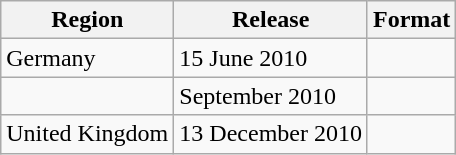<table class="wikitable">
<tr>
<th>Region</th>
<th>Release</th>
<th>Format</th>
</tr>
<tr>
<td>Germany</td>
<td>15 June 2010</td>
<td></td>
</tr>
<tr>
<td></td>
<td>September 2010</td>
<td></td>
</tr>
<tr>
<td>United Kingdom</td>
<td>13 December 2010</td>
<td></td>
</tr>
</table>
